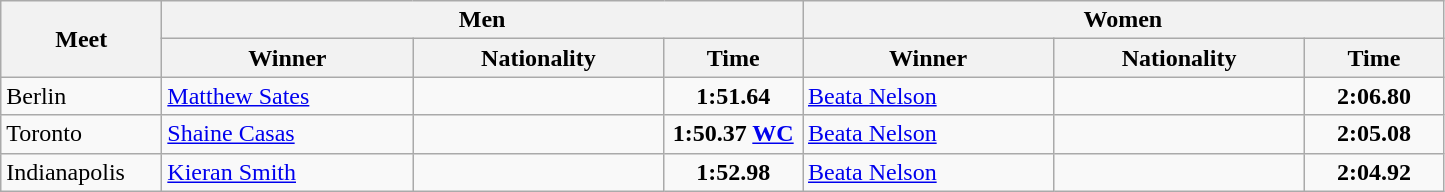<table class="wikitable">
<tr>
<th width=100 rowspan=2>Meet</th>
<th colspan=3>Men</th>
<th colspan=3>Women</th>
</tr>
<tr>
<th width=160>Winner</th>
<th width=160>Nationality</th>
<th width=85>Time</th>
<th width=160>Winner</th>
<th width=160>Nationality</th>
<th width=85>Time</th>
</tr>
<tr>
<td>Berlin</td>
<td><a href='#'>Matthew Sates</a></td>
<td></td>
<td align=center><strong>1:51.64</strong></td>
<td><a href='#'>Beata Nelson</a></td>
<td></td>
<td align=center><strong>2:06.80</strong></td>
</tr>
<tr>
<td>Toronto</td>
<td><a href='#'>Shaine Casas</a></td>
<td></td>
<td align=center><strong>1:50.37 <a href='#'>WC</a></strong></td>
<td><a href='#'>Beata Nelson</a></td>
<td></td>
<td align=center><strong>2:05.08</strong></td>
</tr>
<tr>
<td>Indianapolis</td>
<td><a href='#'>Kieran Smith</a></td>
<td></td>
<td align=center><strong>1:52.98</strong></td>
<td><a href='#'>Beata Nelson</a></td>
<td></td>
<td align=center><strong>2:04.92</strong></td>
</tr>
</table>
